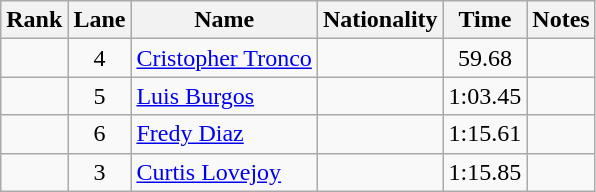<table class="wikitable sortable" style="text-align:center">
<tr>
<th>Rank</th>
<th>Lane</th>
<th>Name</th>
<th>Nationality</th>
<th>Time </th>
<th>Notes</th>
</tr>
<tr>
<td></td>
<td>4</td>
<td align=left><a href='#'>Cristopher Tronco</a></td>
<td align=left></td>
<td>59.68</td>
<td></td>
</tr>
<tr>
<td></td>
<td>5</td>
<td align=left><a href='#'>Luis Burgos</a></td>
<td align=left></td>
<td>1:03.45</td>
<td></td>
</tr>
<tr>
<td></td>
<td>6</td>
<td align=left><a href='#'>Fredy Diaz</a></td>
<td align=left></td>
<td>1:15.61</td>
<td></td>
</tr>
<tr>
<td></td>
<td>3</td>
<td align=left><a href='#'>Curtis Lovejoy</a></td>
<td align=left></td>
<td>1:15.85</td>
<td></td>
</tr>
</table>
